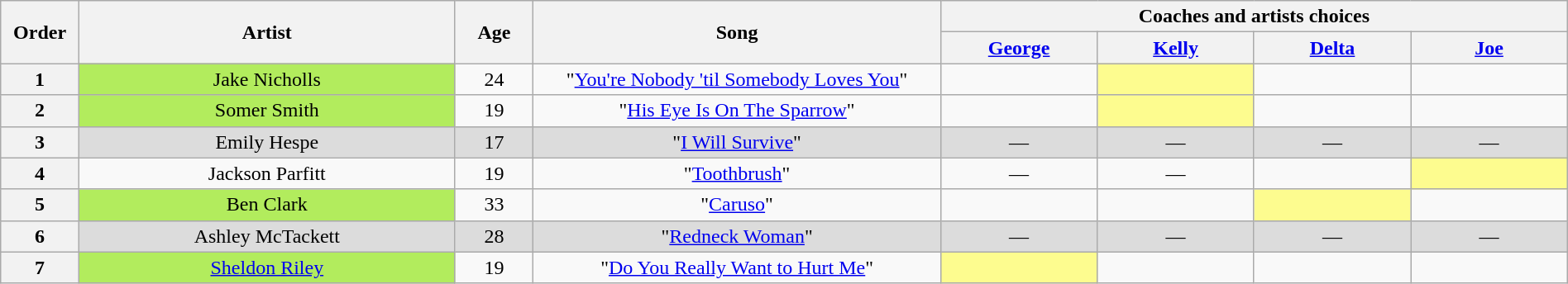<table class="wikitable" style="text-align:center; width:100%;">
<tr>
<th scope="col" rowspan="2" style="width:05%;">Order</th>
<th scope="col" rowspan="2" style="width:24%;">Artist</th>
<th scope="col" rowspan="2" style="width:05%;">Age</th>
<th scope="col" rowspan="2" style="width:26%;">Song</th>
<th colspan="4" style="width:40%;">Coaches and artists choices</th>
</tr>
<tr>
<th style="width:10%;"><a href='#'>George</a></th>
<th style="width:10%;"><a href='#'>Kelly</a></th>
<th style="width:10%;"><a href='#'>Delta</a></th>
<th style="width:10%;"><a href='#'>Joe</a></th>
</tr>
<tr>
<th>1</th>
<td style="background-color:#B2EC5D;">Jake Nicholls</td>
<td>24</td>
<td>"<a href='#'>You're Nobody 'til Somebody Loves You</a>"</td>
<td> <strong></strong> </td>
<td style="background-color:#FDFC8F;"> <strong></strong> </td>
<td> <strong></strong> </td>
<td> <strong></strong> </td>
</tr>
<tr>
<th>2</th>
<td style="background-color:#B2EC5D;">Somer Smith</td>
<td>19</td>
<td>"<a href='#'>His Eye Is On The Sparrow</a>"</td>
<td> <strong></strong> </td>
<td style="background-color:#FDFC8F;"> <strong></strong> </td>
<td> <strong></strong> </td>
<td> <strong></strong> </td>
</tr>
<tr>
<th>3</th>
<td style="background-color:#DCDCDC;">Emily Hespe</td>
<td style="background-color:#DCDCDC;">17</td>
<td style="background-color:#DCDCDC;">"<a href='#'>I Will Survive</a>"</td>
<td style="background-color:#DCDCDC;">—</td>
<td style="background-color:#DCDCDC;">—</td>
<td style="background-color:#DCDCDC;">—</td>
<td style="background-color:#DCDCDC;">—</td>
</tr>
<tr>
<th>4</th>
<td>Jackson Parfitt</td>
<td>19</td>
<td>"<a href='#'>Toothbrush</a>"</td>
<td>—</td>
<td>—</td>
<td> <strong></strong> </td>
<td style="background-color:#FDFC8F;"> <strong></strong> </td>
</tr>
<tr>
<th>5</th>
<td style="background-color:#B2EC5D;">Ben Clark</td>
<td>33</td>
<td>"<a href='#'>Caruso</a>"</td>
<td> <strong></strong> </td>
<td> <strong></strong> </td>
<td style="background-color:#FDFC8F;"> <strong></strong> </td>
<td> <strong></strong> </td>
</tr>
<tr>
<th>6</th>
<td style="background-color:#DCDCDC;">Ashley McTackett</td>
<td style="background-color:#DCDCDC;">28</td>
<td style="background-color:#DCDCDC;">"<a href='#'>Redneck Woman</a>"</td>
<td style="background-color:#DCDCDC;">—</td>
<td style="background-color:#DCDCDC;">—</td>
<td style="background-color:#DCDCDC;">—</td>
<td style="background-color:#DCDCDC;">—</td>
</tr>
<tr>
<th>7</th>
<td style="background-color:#B2EC5D;"><a href='#'>Sheldon Riley</a></td>
<td>19</td>
<td>"<a href='#'>Do You Really Want to Hurt Me</a>"</td>
<td style="background-color:#FDFC8F;"> <strong></strong> </td>
<td> <strong></strong> </td>
<td> <strong></strong> </td>
<td> <strong></strong> </td>
</tr>
</table>
